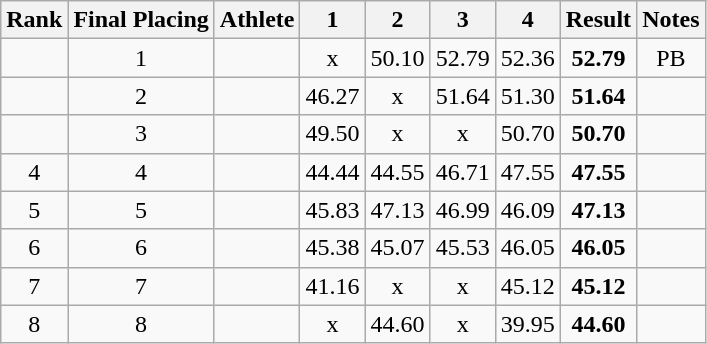<table class="wikitable sortable" style="text-align:center">
<tr>
<th>Rank</th>
<th>Final Placing</th>
<th>Athlete</th>
<th>1</th>
<th>2</th>
<th>3</th>
<th>4</th>
<th>Result</th>
<th>Notes</th>
</tr>
<tr>
<td></td>
<td>1</td>
<td align=left></td>
<td>x</td>
<td>50.10</td>
<td>52.79</td>
<td>52.36</td>
<td><strong>52.79</strong></td>
<td>PB</td>
</tr>
<tr>
<td></td>
<td>2</td>
<td align=left></td>
<td>46.27</td>
<td>x</td>
<td>51.64</td>
<td>51.30</td>
<td><strong>51.64</strong></td>
<td></td>
</tr>
<tr>
<td></td>
<td>3</td>
<td align=left></td>
<td>49.50</td>
<td>x</td>
<td>x</td>
<td>50.70</td>
<td><strong>50.70</strong></td>
<td></td>
</tr>
<tr>
<td>4</td>
<td>4</td>
<td align=left></td>
<td>44.44</td>
<td>44.55</td>
<td>46.71</td>
<td>47.55</td>
<td><strong>47.55</strong></td>
<td></td>
</tr>
<tr>
<td>5</td>
<td>5</td>
<td align=left></td>
<td>45.83</td>
<td>47.13</td>
<td>46.99</td>
<td>46.09</td>
<td><strong>47.13</strong></td>
<td></td>
</tr>
<tr>
<td>6</td>
<td>6</td>
<td align=left></td>
<td>45.38</td>
<td>45.07</td>
<td>45.53</td>
<td>46.05</td>
<td><strong>46.05</strong></td>
<td></td>
</tr>
<tr>
<td>7</td>
<td>7</td>
<td align=left></td>
<td>41.16</td>
<td>x</td>
<td>x</td>
<td>45.12</td>
<td><strong>45.12</strong></td>
<td></td>
</tr>
<tr>
<td>8</td>
<td>8</td>
<td align=left></td>
<td>x</td>
<td>44.60</td>
<td>x</td>
<td>39.95</td>
<td><strong>44.60</strong></td>
<td></td>
</tr>
</table>
